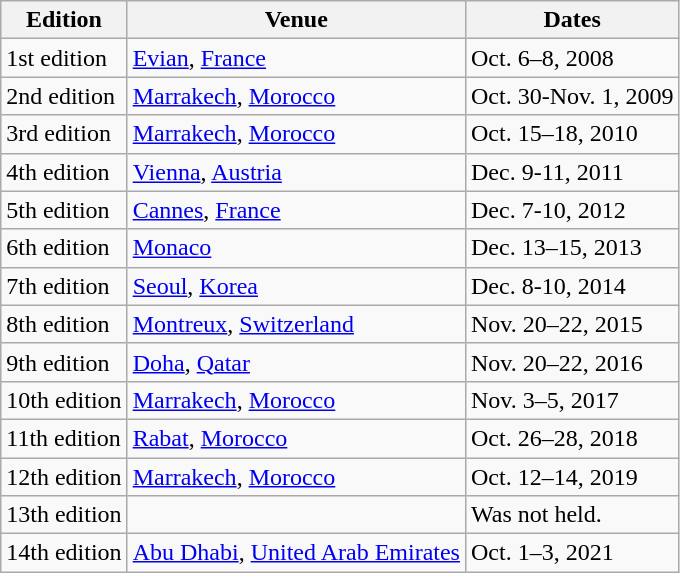<table class="wikitable">
<tr>
<th>Edition</th>
<th>Venue</th>
<th>Dates</th>
</tr>
<tr>
<td>1st edition</td>
<td><a href='#'>Evian</a>, <a href='#'>France</a></td>
<td>Oct. 6–8, 2008</td>
</tr>
<tr>
<td>2nd edition</td>
<td><a href='#'>Marrakech</a>, <a href='#'>Morocco</a></td>
<td>Oct. 30-Nov. 1, 2009</td>
</tr>
<tr>
<td>3rd edition</td>
<td><a href='#'>Marrakech</a>, <a href='#'>Morocco</a></td>
<td>Oct. 15–18, 2010</td>
</tr>
<tr>
<td>4th edition</td>
<td><a href='#'>Vienna</a>, <a href='#'>Austria</a></td>
<td>Dec. 9-11, 2011</td>
</tr>
<tr>
<td>5th edition</td>
<td><a href='#'>Cannes</a>, <a href='#'>France</a></td>
<td>Dec. 7-10, 2012</td>
</tr>
<tr>
<td>6th edition</td>
<td><a href='#'>Monaco</a></td>
<td>Dec. 13–15, 2013</td>
</tr>
<tr>
<td>7th edition</td>
<td><a href='#'>Seoul</a>, <a href='#'>Korea</a></td>
<td>Dec. 8-10, 2014</td>
</tr>
<tr>
<td>8th edition</td>
<td><a href='#'>Montreux</a>, <a href='#'>Switzerland</a></td>
<td>Nov. 20–22, 2015</td>
</tr>
<tr>
<td>9th edition</td>
<td><a href='#'>Doha</a>, <a href='#'>Qatar</a></td>
<td>Nov. 20–22, 2016</td>
</tr>
<tr>
<td>10th edition</td>
<td><a href='#'>Marrakech</a>, <a href='#'>Morocco</a></td>
<td>Nov. 3–5, 2017</td>
</tr>
<tr>
<td>11th edition</td>
<td><a href='#'>Rabat</a>, <a href='#'>Morocco</a></td>
<td>Oct. 26–28, 2018</td>
</tr>
<tr>
<td>12th edition</td>
<td><a href='#'>Marrakech</a>, <a href='#'>Morocco</a></td>
<td>Oct. 12–14, 2019</td>
</tr>
<tr>
<td>13th edition</td>
<td></td>
<td>Was not held.</td>
</tr>
<tr>
<td>14th edition</td>
<td><a href='#'>Abu Dhabi</a>, <a href='#'>United Arab Emirates</a></td>
<td>Oct. 1–3, 2021</td>
</tr>
</table>
